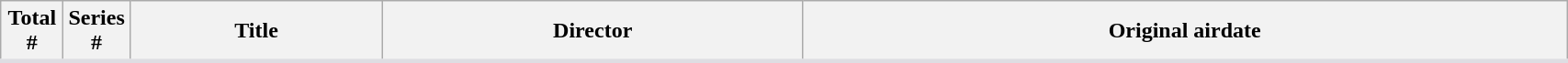<table class="wikitable plainrowheaders" style="background: White; border-bottom: 3px solid #dedde2; width:90%">
<tr>
<th style="width:4%;">Total<br>#</th>
<th style="width:4%;">Series<br>#</th>
<th>Title</th>
<th>Director</th>
<th>Original airdate<br>





</th>
</tr>
</table>
